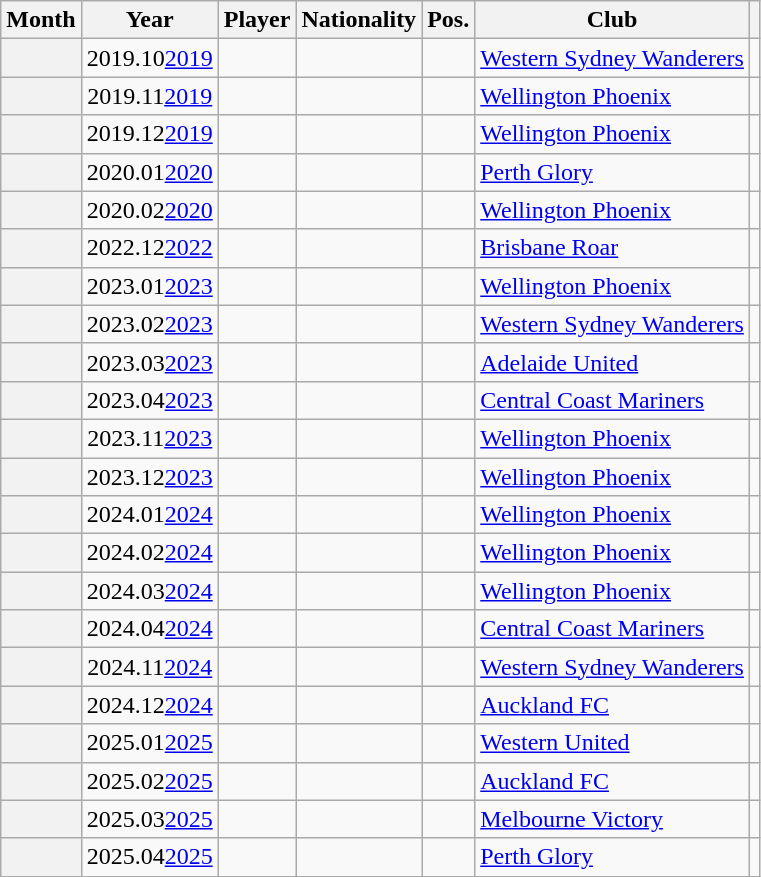<table class="wikitable sortable plainrowheaders">
<tr>
<th scope=col>Month</th>
<th scope=col>Year</th>
<th scope=col>Player</th>
<th scope=col>Nationality</th>
<th scope=col>Pos.</th>
<th scope=col>Club</th>
<th scope=col class=unsortable></th>
</tr>
<tr>
<th scope=row></th>
<td align=center><span>2019.10</span><a href='#'>2019</a></td>
<td></td>
<td></td>
<td align=center></td>
<td><a href='#'>Western Sydney Wanderers</a></td>
<td align=center></td>
</tr>
<tr>
<th scope=row></th>
<td align=center><span>2019.11</span><a href='#'>2019</a></td>
<td></td>
<td></td>
<td align=center></td>
<td><a href='#'>Wellington Phoenix</a></td>
<td align=center></td>
</tr>
<tr>
<th scope=row></th>
<td align=center><span>2019.12</span><a href='#'>2019</a></td>
<td></td>
<td></td>
<td align=center></td>
<td><a href='#'>Wellington Phoenix</a></td>
<td align=center></td>
</tr>
<tr>
<th scope=row></th>
<td align=center><span>2020.01</span><a href='#'>2020</a></td>
<td></td>
<td></td>
<td align=center></td>
<td><a href='#'>Perth Glory</a></td>
<td align=center></td>
</tr>
<tr>
<th scope=row></th>
<td align=center><span>2020.02</span><a href='#'>2020</a></td>
<td></td>
<td></td>
<td align=center></td>
<td><a href='#'>Wellington Phoenix</a></td>
<td align=center></td>
</tr>
<tr>
<th scope=row></th>
<td align=center><span>2022.12</span><a href='#'>2022</a></td>
<td></td>
<td></td>
<td align=center></td>
<td><a href='#'>Brisbane Roar</a></td>
<td align=center></td>
</tr>
<tr>
<th scope=row></th>
<td align=center><span>2023.01</span><a href='#'>2023</a></td>
<td></td>
<td></td>
<td align=center></td>
<td><a href='#'>Wellington Phoenix</a></td>
<td align=center></td>
</tr>
<tr>
<th scope=row></th>
<td align=center><span>2023.02</span><a href='#'>2023</a></td>
<td></td>
<td></td>
<td align=center></td>
<td><a href='#'>Western Sydney Wanderers</a></td>
<td align=center></td>
</tr>
<tr>
<th scope=row></th>
<td align=center><span>2023.03</span><a href='#'>2023</a></td>
<td></td>
<td></td>
<td align=center></td>
<td><a href='#'>Adelaide United</a></td>
<td align=center></td>
</tr>
<tr>
<th scope=row></th>
<td align=center><span>2023.04</span><a href='#'>2023</a></td>
<td></td>
<td></td>
<td align=center></td>
<td><a href='#'>Central Coast Mariners</a></td>
<td align=center></td>
</tr>
<tr>
<th scope=row></th>
<td align=center><span>2023.11</span><a href='#'>2023</a></td>
<td></td>
<td></td>
<td align=center></td>
<td><a href='#'>Wellington Phoenix</a></td>
<td align=center></td>
</tr>
<tr>
<th scope=row></th>
<td align=center><span>2023.12</span><a href='#'>2023</a></td>
<td></td>
<td></td>
<td align=center></td>
<td><a href='#'>Wellington Phoenix</a></td>
<td align=center></td>
</tr>
<tr>
<th scope=row></th>
<td align=center><span>2024.01</span><a href='#'>2024</a></td>
<td></td>
<td></td>
<td align=center></td>
<td><a href='#'>Wellington Phoenix</a></td>
<td align=center></td>
</tr>
<tr>
<th scope=row></th>
<td align=center><span>2024.02</span><a href='#'>2024</a></td>
<td></td>
<td></td>
<td align=center></td>
<td><a href='#'>Wellington Phoenix</a></td>
<td align=center></td>
</tr>
<tr>
<th scope=row></th>
<td align=center><span>2024.03</span><a href='#'>2024</a></td>
<td></td>
<td></td>
<td align=center></td>
<td><a href='#'>Wellington Phoenix</a></td>
<td align=center></td>
</tr>
<tr>
<th scope=row></th>
<td align=center><span>2024.04</span><a href='#'>2024</a></td>
<td></td>
<td></td>
<td align=center></td>
<td><a href='#'>Central Coast Mariners</a></td>
<td align=center></td>
</tr>
<tr>
<th scope=row></th>
<td align=center><span>2024.11</span><a href='#'>2024</a></td>
<td></td>
<td></td>
<td align=center></td>
<td><a href='#'>Western Sydney Wanderers</a></td>
<td align=center></td>
</tr>
<tr>
<th scope=row></th>
<td align=center><span>2024.12</span><a href='#'>2024</a></td>
<td></td>
<td></td>
<td align=center></td>
<td><a href='#'>Auckland FC</a></td>
<td align=center></td>
</tr>
<tr>
<th scope=row></th>
<td align=center><span>2025.01</span><a href='#'>2025</a></td>
<td></td>
<td></td>
<td align=center></td>
<td><a href='#'>Western United</a></td>
<td align=center></td>
</tr>
<tr>
<th scope=row></th>
<td align=center><span>2025.02</span><a href='#'>2025</a></td>
<td></td>
<td></td>
<td align=center></td>
<td><a href='#'>Auckland FC</a></td>
<td align=center></td>
</tr>
<tr>
<th scope=row></th>
<td align=center><span>2025.03</span><a href='#'>2025</a></td>
<td></td>
<td></td>
<td align=center></td>
<td><a href='#'>Melbourne Victory</a></td>
<td align=center></td>
</tr>
<tr>
<th scope=row></th>
<td align=center><span>2025.04</span><a href='#'>2025</a></td>
<td></td>
<td></td>
<td align=center></td>
<td><a href='#'>Perth Glory</a></td>
<td align=center></td>
</tr>
</table>
